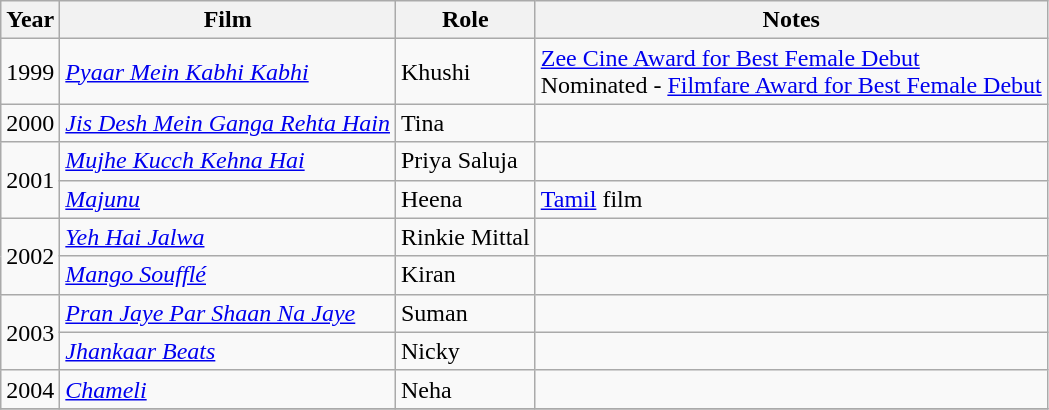<table class="wikitable sortable">
<tr style="text-align:center;">
<th scope="col">Year</th>
<th scope="col">Film</th>
<th scope="col">Role</th>
<th scope="col" class="unsortable">Notes</th>
</tr>
<tr>
<td>1999</td>
<td><em><a href='#'>Pyaar Mein Kabhi Kabhi</a></em></td>
<td>Khushi</td>
<td><a href='#'>Zee Cine Award for Best Female Debut</a><br>Nominated - <a href='#'>Filmfare Award for Best Female Debut</a></td>
</tr>
<tr>
<td>2000</td>
<td><em><a href='#'>Jis Desh Mein Ganga Rehta Hain</a></em></td>
<td>Tina</td>
<td></td>
</tr>
<tr>
<td rowspan= 2>2001</td>
<td><em><a href='#'>Mujhe Kucch Kehna Hai</a></em></td>
<td>Priya Saluja</td>
<td></td>
</tr>
<tr>
<td><em><a href='#'>Majunu</a></em></td>
<td>Heena</td>
<td><a href='#'>Tamil</a> film</td>
</tr>
<tr>
<td rowspan= 2>2002</td>
<td><em><a href='#'>Yeh Hai Jalwa</a></em></td>
<td>Rinkie Mittal</td>
<td></td>
</tr>
<tr>
<td><em><a href='#'>Mango Soufflé</a></em></td>
<td>Kiran</td>
<td></td>
</tr>
<tr>
<td rowspan= 2>2003</td>
<td><em><a href='#'>Pran Jaye Par Shaan Na Jaye</a></em></td>
<td>Suman</td>
<td></td>
</tr>
<tr>
<td><em><a href='#'>Jhankaar Beats</a></em></td>
<td>Nicky</td>
<td></td>
</tr>
<tr d>
<td>2004</td>
<td><em><a href='#'>Chameli</a></em></td>
<td>Neha</td>
<td></td>
</tr>
<tr>
</tr>
</table>
